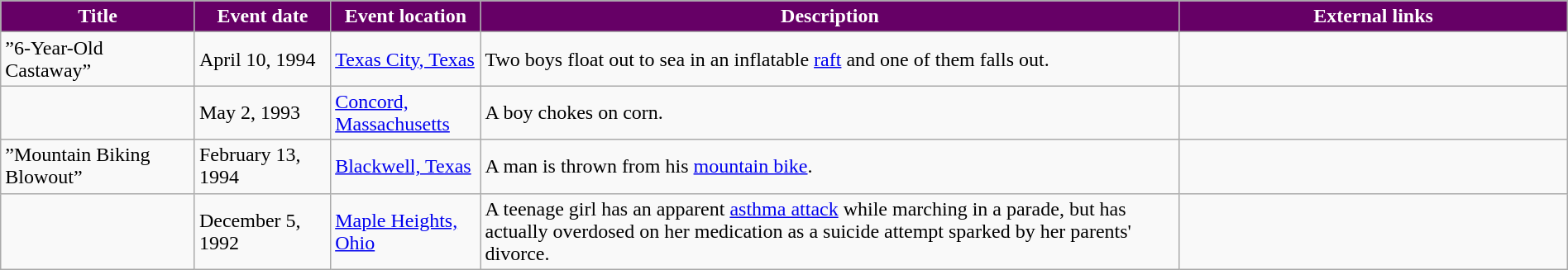<table class="wikitable" style="width: 100%;">
<tr>
<th style="background: #660066; color: #FFFFFF; width: 10%;">Title</th>
<th style="background: #660066; color: #FFFFFF; width: 7%;">Event date</th>
<th style="background: #660066; color: #FFFFFF; width: 7%;">Event location</th>
<th style="background: #660066; color: #FFFFFF; width: 36%;">Description</th>
<th style="background: #660066; color: #FFFFFF; width: 20%;">External links</th>
</tr>
<tr>
<td>”6-Year-Old Castaway”</td>
<td>April 10, 1994</td>
<td><a href='#'>Texas City, Texas</a></td>
<td>Two boys float out to sea in an inflatable <a href='#'>raft</a> and one of them falls out.</td>
<td></td>
</tr>
<tr>
<td></td>
<td>May 2, 1993</td>
<td><a href='#'>Concord, Massachusetts</a></td>
<td>A boy chokes on corn.</td>
<td></td>
</tr>
<tr>
<td>”Mountain Biking Blowout”</td>
<td>February 13, 1994</td>
<td><a href='#'>Blackwell, Texas</a></td>
<td>A man is thrown from his <a href='#'>mountain bike</a>.</td>
<td></td>
</tr>
<tr>
<td></td>
<td>December 5, 1992</td>
<td><a href='#'>Maple Heights, Ohio</a></td>
<td>A teenage girl has an apparent <a href='#'>asthma attack</a> while marching in a parade, but has actually overdosed on her medication as a suicide attempt sparked by her parents' divorce.</td>
<td></td>
</tr>
</table>
